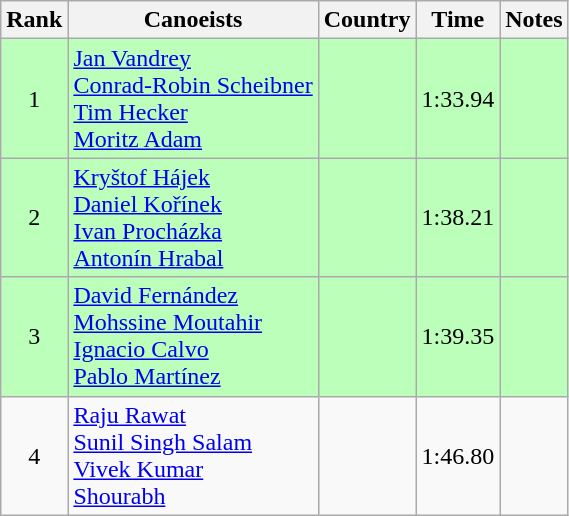<table class="wikitable" style="text-align:center">
<tr>
<th>Rank</th>
<th>Canoeists</th>
<th>Country</th>
<th>Time</th>
<th>Notes</th>
</tr>
<tr bgcolor=bbffbb>
<td>1</td>
<td align="left"><a href='#'>Jan Vandrey</a><br><a href='#'>Conrad-Robin Scheibner</a><br><a href='#'>Tim Hecker</a><br><a href='#'>Moritz Adam</a></td>
<td align="left"></td>
<td>1:33.94</td>
<td></td>
</tr>
<tr bgcolor=bbffbb>
<td>2</td>
<td align="left"><a href='#'>Kryštof Hájek</a><br><a href='#'>Daniel Kořínek</a><br><a href='#'>Ivan Procházka</a><br><a href='#'>Antonín Hrabal</a></td>
<td align="left"></td>
<td>1:38.21</td>
<td></td>
</tr>
<tr bgcolor=bbffbb>
<td>3</td>
<td align="left"><a href='#'>David Fernández</a><br><a href='#'>Mohssine Moutahir</a><br><a href='#'>Ignacio Calvo</a><br><a href='#'>Pablo Martínez</a></td>
<td align="left"></td>
<td>1:39.35</td>
<td></td>
</tr>
<tr>
<td>4</td>
<td align="left"><a href='#'>Raju Rawat</a><br><a href='#'>Sunil Singh Salam</a><br><a href='#'>Vivek Kumar</a><br><a href='#'>Shourabh</a></td>
<td align="left"></td>
<td>1:46.80</td>
<td></td>
</tr>
</table>
